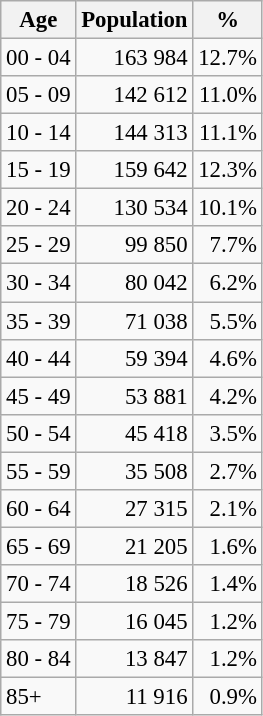<table class="wikitable" style="font-size: 95%; text-align: right">
<tr>
<th>Age</th>
<th>Population</th>
<th>%</th>
</tr>
<tr>
<td align=left>00 - 04</td>
<td>163 984</td>
<td>12.7%</td>
</tr>
<tr>
<td align=left>05 - 09</td>
<td>142 612</td>
<td>11.0%</td>
</tr>
<tr>
<td align=left>10 - 14</td>
<td>144 313</td>
<td>11.1%</td>
</tr>
<tr>
<td align=left>15 - 19</td>
<td>159 642</td>
<td>12.3%</td>
</tr>
<tr>
<td align=left>20 - 24</td>
<td>130 534</td>
<td>10.1%</td>
</tr>
<tr>
<td align=left>25 - 29</td>
<td>99 850</td>
<td>7.7%</td>
</tr>
<tr>
<td align=left>30 - 34</td>
<td>80 042</td>
<td>6.2%</td>
</tr>
<tr>
<td align=left>35 - 39</td>
<td>71 038</td>
<td>5.5%</td>
</tr>
<tr>
<td align=left>40 - 44</td>
<td>59 394</td>
<td>4.6%</td>
</tr>
<tr>
<td align=left>45 - 49</td>
<td>53 881</td>
<td>4.2%</td>
</tr>
<tr>
<td align=left>50 - 54</td>
<td>45 418</td>
<td>3.5%</td>
</tr>
<tr>
<td align=left>55 - 59</td>
<td>35 508</td>
<td>2.7%</td>
</tr>
<tr>
<td align=left>60 - 64</td>
<td>27 315</td>
<td>2.1%</td>
</tr>
<tr>
<td align=left>65 - 69</td>
<td>21 205</td>
<td>1.6%</td>
</tr>
<tr>
<td align=left>70 - 74</td>
<td>18 526</td>
<td>1.4%</td>
</tr>
<tr>
<td align=left>75 - 79</td>
<td>16 045</td>
<td>1.2%</td>
</tr>
<tr>
<td align=left>80 - 84</td>
<td>13 847</td>
<td>1.2%</td>
</tr>
<tr>
<td align=left>85+</td>
<td>11 916</td>
<td>0.9%</td>
</tr>
</table>
